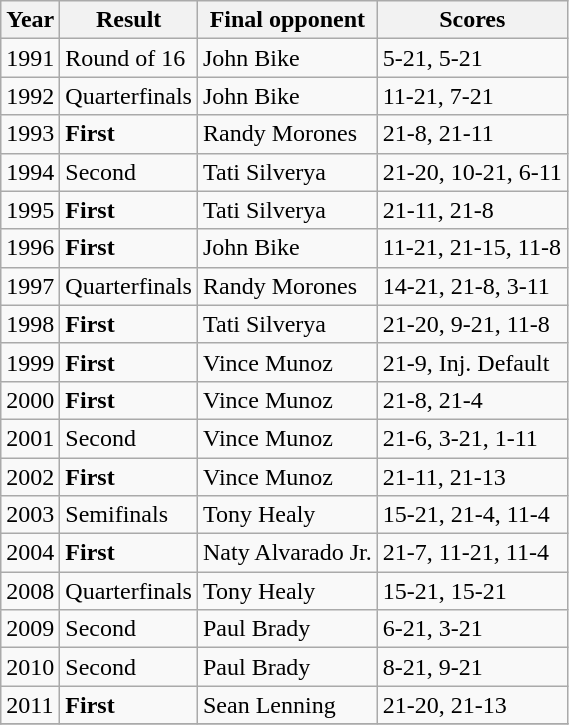<table class="wikitable">
<tr>
<th>Year</th>
<th>Result</th>
<th>Final opponent</th>
<th>Scores</th>
</tr>
<tr>
<td>1991</td>
<td>Round of 16</td>
<td>John Bike</td>
<td>5-21, 5-21</td>
</tr>
<tr>
<td>1992</td>
<td>Quarterfinals</td>
<td>John Bike</td>
<td>11-21, 7-21</td>
</tr>
<tr>
<td>1993</td>
<td><strong>First</strong></td>
<td>Randy Morones</td>
<td>21-8, 21-11</td>
</tr>
<tr>
<td>1994</td>
<td>Second</td>
<td>Tati Silverya</td>
<td>21-20, 10-21, 6-11</td>
</tr>
<tr>
<td>1995</td>
<td><strong>First</strong></td>
<td>Tati Silverya</td>
<td>21-11, 21-8</td>
</tr>
<tr>
<td>1996</td>
<td><strong>First</strong></td>
<td>John Bike</td>
<td>11-21, 21-15, 11-8</td>
</tr>
<tr>
<td>1997</td>
<td>Quarterfinals</td>
<td>Randy Morones</td>
<td>14-21, 21-8, 3-11</td>
</tr>
<tr>
<td>1998</td>
<td><strong>First</strong></td>
<td>Tati Silverya</td>
<td>21-20, 9-21, 11-8</td>
</tr>
<tr>
<td>1999</td>
<td><strong>First</strong></td>
<td>Vince Munoz</td>
<td>21-9, Inj. Default</td>
</tr>
<tr>
<td>2000</td>
<td><strong>First</strong></td>
<td>Vince Munoz</td>
<td>21-8, 21-4</td>
</tr>
<tr>
<td>2001</td>
<td>Second</td>
<td>Vince Munoz</td>
<td>21-6, 3-21, 1-11</td>
</tr>
<tr>
<td>2002</td>
<td><strong>First</strong></td>
<td>Vince Munoz</td>
<td>21-11, 21-13</td>
</tr>
<tr>
<td>2003</td>
<td>Semifinals</td>
<td>Tony Healy</td>
<td>15-21, 21-4, 11-4</td>
</tr>
<tr>
<td>2004</td>
<td><strong>First</strong></td>
<td>Naty Alvarado Jr.</td>
<td>21-7, 11-21, 11-4</td>
</tr>
<tr>
<td>2008</td>
<td>Quarterfinals</td>
<td>Tony Healy</td>
<td>15-21, 15-21</td>
</tr>
<tr>
<td>2009</td>
<td>Second</td>
<td>Paul Brady</td>
<td>6-21, 3-21</td>
</tr>
<tr>
<td>2010</td>
<td>Second</td>
<td>Paul Brady</td>
<td>8-21, 9-21</td>
</tr>
<tr>
<td>2011</td>
<td><strong>First</strong></td>
<td>Sean Lenning</td>
<td>21-20, 21-13</td>
</tr>
<tr>
</tr>
</table>
